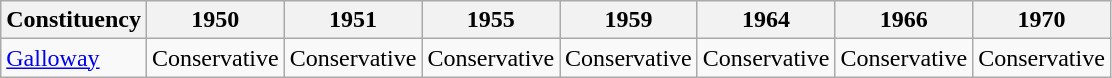<table class="wikitable sortable">
<tr>
<th>Constituency</th>
<th>1950</th>
<th>1951</th>
<th>1955</th>
<th>1959</th>
<th>1964</th>
<th>1966</th>
<th>1970</th>
</tr>
<tr>
<td><a href='#'>Galloway</a></td>
<td bgcolor=>Conservative</td>
<td bgcolor=>Conservative</td>
<td bgcolor=>Conservative</td>
<td bgcolor=>Conservative</td>
<td bgcolor=>Conservative</td>
<td bgcolor=>Conservative</td>
<td bgcolor=>Conservative</td>
</tr>
</table>
